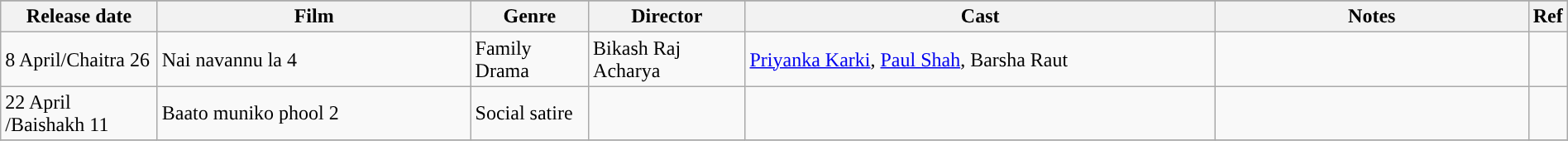<table class="wikitable sortable" style="width:100%">
<tr shor>
</tr>
<tr>
<th style="width:10%;">Release date</th>
<th style="width:20%;">Film</th>
<th !style="width:10%;">Genre</th>
<th style="width:10%;">Director</th>
<th style="width:30%;">Cast</th>
<th style="width:20%;">Notes</th>
<th style="width:2%;">Ref</th>
</tr>
<tr>
<td>8 April/Chaitra 26</td>
<td>Nai navannu la 4</td>
<td>Family Drama</td>
<td>Bikash Raj Acharya</td>
<td><a href='#'>Priyanka Karki</a>, <a href='#'>Paul Shah</a>, Barsha Raut</td>
<td></td>
<td></td>
</tr>
<tr>
<td>22 April /Baishakh 11</td>
<td>Baato muniko phool 2</td>
<td>Social satire</td>
<td></td>
<td></td>
<td></td>
<td></td>
</tr>
<tr>
</tr>
</table>
